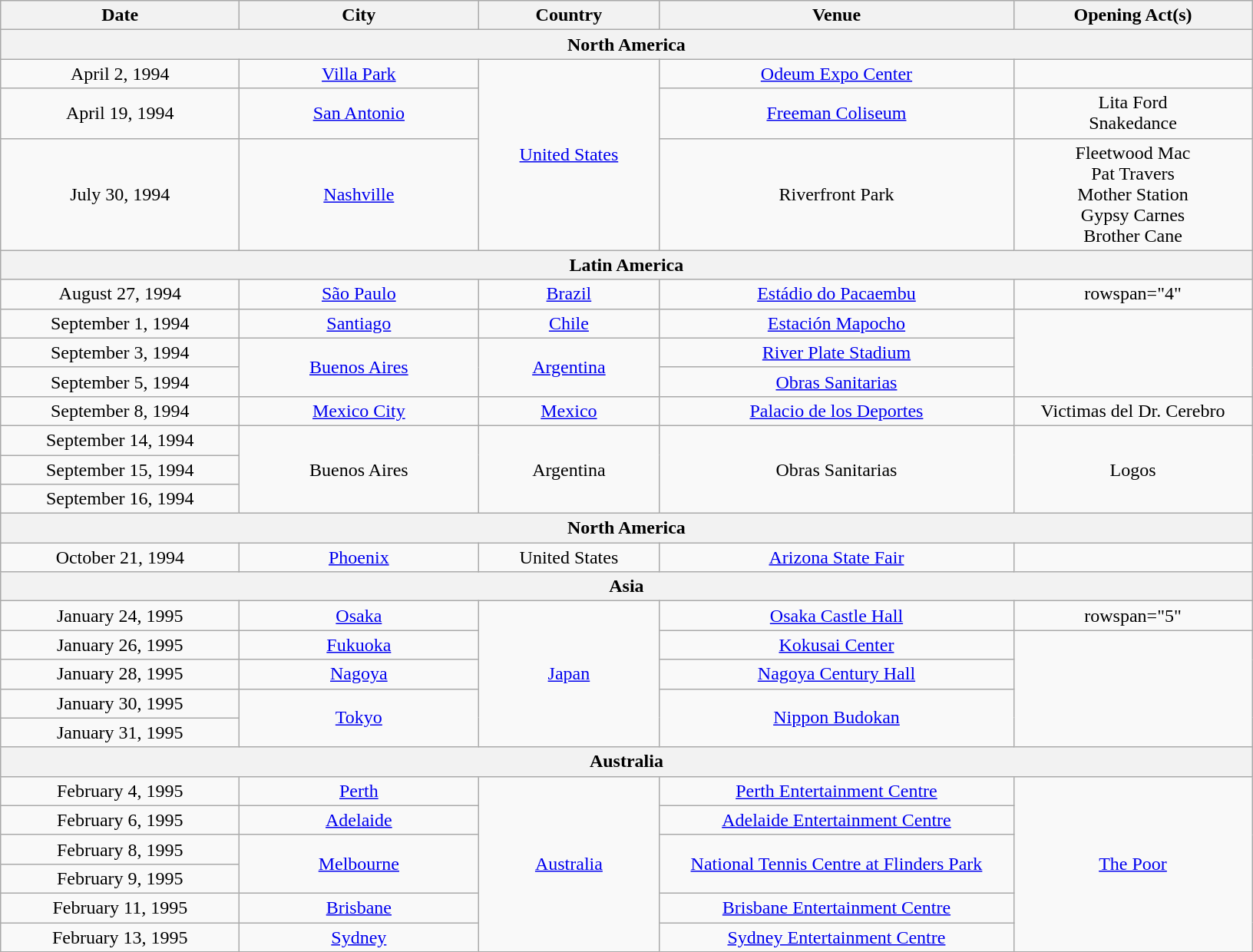<table class="wikitable" style="text-align:center;">
<tr>
<th width="200">Date</th>
<th width="200">City</th>
<th width="150">Country</th>
<th width="300">Venue</th>
<th width="200">Opening Act(s)</th>
</tr>
<tr>
<th colspan="5">North America</th>
</tr>
<tr>
<td>April 2, 1994</td>
<td><a href='#'>Villa Park</a></td>
<td rowspan="3"><a href='#'>United States</a></td>
<td><a href='#'>Odeum Expo Center</a></td>
<td></td>
</tr>
<tr>
<td>April 19, 1994</td>
<td><a href='#'>San Antonio</a></td>
<td><a href='#'>Freeman Coliseum</a></td>
<td>Lita Ford<br>Snakedance</td>
</tr>
<tr>
<td>July 30, 1994</td>
<td><a href='#'>Nashville</a></td>
<td>Riverfront Park</td>
<td>Fleetwood Mac<br>Pat Travers<br>Mother Station<br>Gypsy Carnes<br>Brother Cane</td>
</tr>
<tr>
<th colspan="5">Latin America</th>
</tr>
<tr>
<td>August 27, 1994</td>
<td><a href='#'>São Paulo</a></td>
<td><a href='#'>Brazil</a></td>
<td><a href='#'>Estádio do Pacaembu</a></td>
<td>rowspan="4" </td>
</tr>
<tr>
<td>September 1, 1994</td>
<td><a href='#'>Santiago</a></td>
<td><a href='#'>Chile</a></td>
<td><a href='#'>Estación Mapocho</a></td>
</tr>
<tr>
<td>September 3, 1994</td>
<td rowspan="2"><a href='#'>Buenos Aires</a></td>
<td rowspan="2"><a href='#'>Argentina</a></td>
<td><a href='#'>River Plate Stadium</a></td>
</tr>
<tr>
<td>September 5, 1994</td>
<td><a href='#'>Obras Sanitarias</a></td>
</tr>
<tr>
<td>September 8, 1994</td>
<td><a href='#'>Mexico City</a></td>
<td><a href='#'>Mexico</a></td>
<td><a href='#'>Palacio de los Deportes</a></td>
<td>Victimas del Dr. Cerebro</td>
</tr>
<tr>
<td>September 14, 1994</td>
<td rowspan="3">Buenos Aires</td>
<td rowspan="3">Argentina</td>
<td rowspan="3">Obras Sanitarias</td>
<td rowspan="3">Logos</td>
</tr>
<tr>
<td>September 15, 1994</td>
</tr>
<tr>
<td>September 16, 1994</td>
</tr>
<tr>
<th colspan="5">North America</th>
</tr>
<tr>
<td>October 21, 1994</td>
<td><a href='#'>Phoenix</a></td>
<td>United States</td>
<td><a href='#'>Arizona State Fair</a></td>
<td></td>
</tr>
<tr>
<th colspan="5">Asia</th>
</tr>
<tr>
<td>January 24, 1995</td>
<td><a href='#'>Osaka</a></td>
<td rowspan="5"><a href='#'>Japan</a></td>
<td><a href='#'>Osaka Castle Hall</a></td>
<td>rowspan="5" </td>
</tr>
<tr>
<td>January 26, 1995</td>
<td><a href='#'>Fukuoka</a></td>
<td><a href='#'>Kokusai Center</a></td>
</tr>
<tr>
<td>January 28, 1995</td>
<td><a href='#'>Nagoya</a></td>
<td><a href='#'>Nagoya Century Hall</a></td>
</tr>
<tr>
<td>January 30, 1995</td>
<td rowspan="2"><a href='#'>Tokyo</a></td>
<td rowspan="2"><a href='#'>Nippon Budokan</a></td>
</tr>
<tr>
<td>January 31, 1995</td>
</tr>
<tr>
<th colspan="5">Australia</th>
</tr>
<tr>
<td>February 4, 1995</td>
<td><a href='#'>Perth</a></td>
<td rowspan="6"><a href='#'>Australia</a></td>
<td><a href='#'>Perth Entertainment Centre</a></td>
<td rowspan="6"><a href='#'>The Poor</a></td>
</tr>
<tr>
<td>February 6, 1995</td>
<td><a href='#'>Adelaide</a></td>
<td><a href='#'>Adelaide Entertainment Centre</a></td>
</tr>
<tr>
<td>February 8, 1995</td>
<td rowspan="2"><a href='#'>Melbourne</a></td>
<td rowspan="2"><a href='#'>National Tennis Centre at Flinders Park</a></td>
</tr>
<tr>
<td>February 9, 1995</td>
</tr>
<tr>
<td>February 11, 1995</td>
<td><a href='#'>Brisbane</a></td>
<td><a href='#'>Brisbane Entertainment Centre</a></td>
</tr>
<tr>
<td>February 13, 1995</td>
<td><a href='#'>Sydney</a></td>
<td><a href='#'>Sydney Entertainment Centre</a></td>
</tr>
</table>
